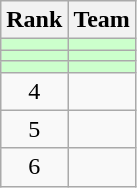<table class="wikitable">
<tr>
<th>Rank</th>
<th>Team</th>
</tr>
<tr bgcolor=ccffcc>
<td align=center></td>
<td></td>
</tr>
<tr bgcolor=ccffcc>
<td align=center></td>
<td></td>
</tr>
<tr bgcolor=ccffcc>
<td align=center></td>
<td></td>
</tr>
<tr>
<td align=center>4</td>
<td></td>
</tr>
<tr>
<td align=center>5</td>
<td></td>
</tr>
<tr>
<td align=center>6</td>
<td></td>
</tr>
</table>
